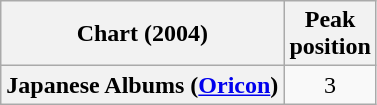<table class="wikitable plainrowheaders">
<tr>
<th>Chart (2004)</th>
<th>Peak<br>position</th>
</tr>
<tr>
<th scope="row">Japanese Albums (<a href='#'>Oricon</a>)</th>
<td style="text-align:center;">3</td>
</tr>
</table>
